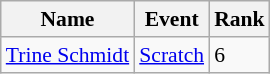<table class=wikitable style="font-size:90%">
<tr>
<th>Name</th>
<th>Event</th>
<th>Rank</th>
</tr>
<tr>
<td align="left"><a href='#'>Trine Schmidt</a></td>
<td align="left"><a href='#'>Scratch</a></td>
<td>6</td>
</tr>
</table>
